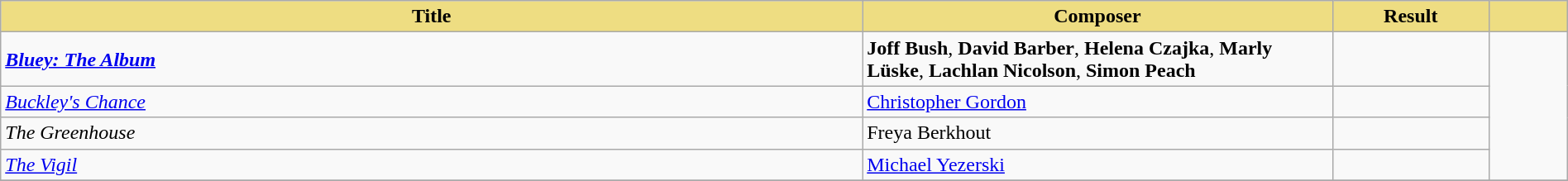<table class="wikitable" width=100%>
<tr>
<th style="width:55%;background:#EEDD82;">Title</th>
<th style="width:30%;background:#EEDD82;">Composer</th>
<th style="width:10%;background:#EEDD82;">Result</th>
<th style="width:5%;background:#EEDD82;"></th>
</tr>
<tr>
<td><strong><em><a href='#'>Bluey: The Album</a></em></strong></td>
<td><strong>Joff Bush</strong>, <strong>David Barber</strong>, <strong>Helena Czajka</strong>, <strong>Marly Lüske</strong>, <strong>Lachlan Nicolson</strong>, <strong>Simon Peach</strong></td>
<td></td>
<td rowspan="4"><br></td>
</tr>
<tr>
<td><em><a href='#'>Buckley's Chance</a></em></td>
<td><a href='#'>Christopher Gordon</a></td>
<td></td>
</tr>
<tr>
<td><em>The Greenhouse</em></td>
<td>Freya Berkhout</td>
<td></td>
</tr>
<tr>
<td><em><a href='#'>The Vigil</a></em></td>
<td><a href='#'>Michael Yezerski</a></td>
<td></td>
</tr>
<tr>
</tr>
</table>
